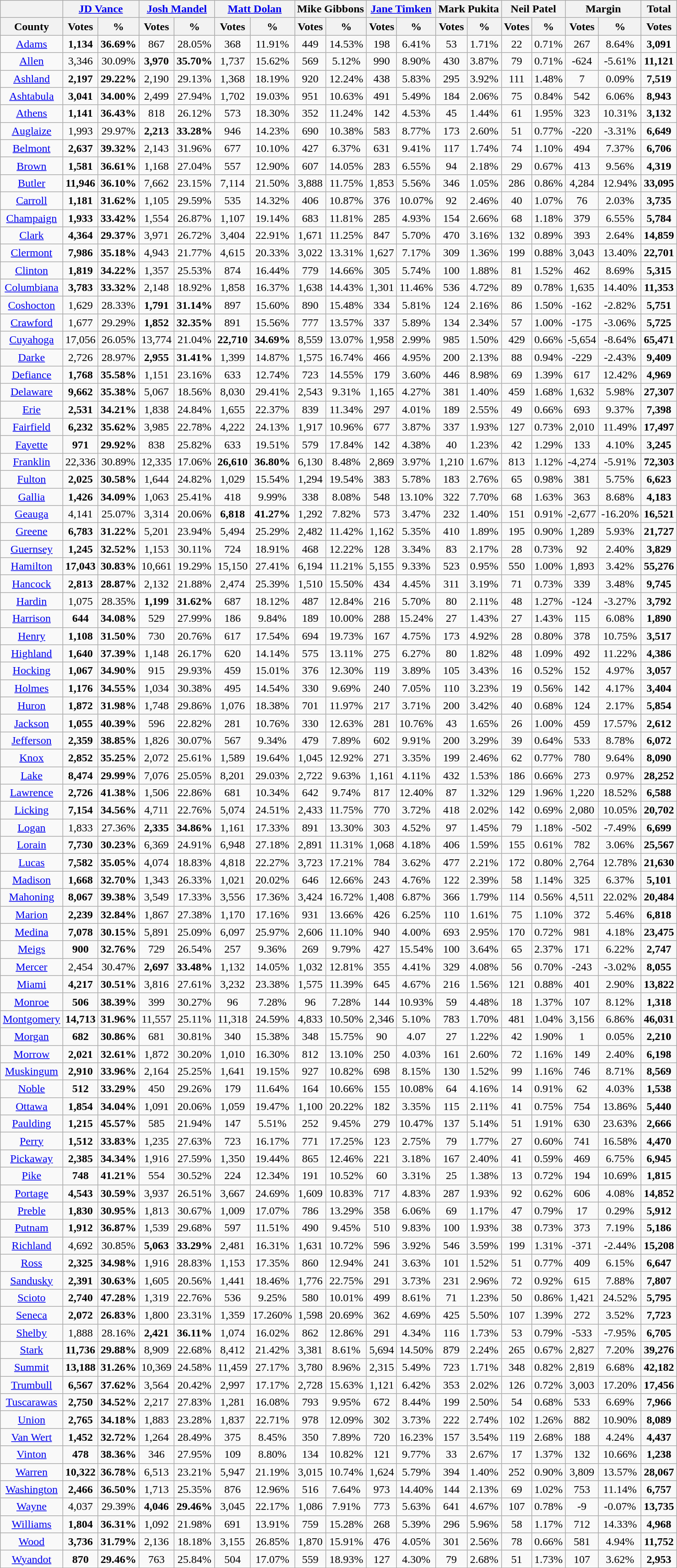<table class="wikitable sortable" style="text-align:center">
<tr>
<th></th>
<th style="text-align:center;" colspan="2"><a href='#'>JD Vance</a></th>
<th style="text-align:center;" colspan="2"><a href='#'>Josh Mandel</a></th>
<th style="text-align:center;" colspan="2"><a href='#'>Matt Dolan</a></th>
<th style="text-align:center;" colspan="2">Mike Gibbons</th>
<th style="text-align:center;" colspan="2"><a href='#'>Jane Timken</a></th>
<th style="text-align:center;" colspan="2">Mark Pukita</th>
<th style="text-align:center;" colspan="2">Neil Patel</th>
<th style="text-align:center;" colspan="2">Margin</th>
<th style="text-align:center;">Total</th>
</tr>
<tr>
<th align=center>County</th>
<th style="text-align:center;" data-sort-type="number">Votes</th>
<th style="text-align:center;" data-sort-type="number">%</th>
<th style="text-align:center;" data-sort-type="number">Votes</th>
<th style="text-align:center;" data-sort-type="number">%</th>
<th style="text-align:center;" data-sort-type="number">Votes</th>
<th style="text-align:center;" data-sort-type="number">%</th>
<th style="text-align:center;" data-sort-type="number">Votes</th>
<th style="text-align:center;" data-sort-type="number">%</th>
<th style="text-align:center;" data-sort-type="number">Votes</th>
<th style="text-align:center;" data-sort-type="number">%</th>
<th style="text-align:center;" data-sort-type="number">Votes</th>
<th style="text-align:center;" data-sort-type="number">%</th>
<th style="text-align:center;" data-sort-type="number">Votes</th>
<th style="text-align:center;" data-sort-type="number">%</th>
<th style="text-align:center;" data-sort-type="number">Votes</th>
<th style="text-align:center;" data-sort-type="number">%</th>
<th style="text-align:center;" data-sort-type="number">Votes</th>
</tr>
<tr>
<td align=center><a href='#'>Adams</a></td>
<td><strong>1,134</strong></td>
<td><strong>36.69%</strong></td>
<td>867</td>
<td>28.05%</td>
<td>368</td>
<td>11.91%</td>
<td>449</td>
<td>14.53%</td>
<td>198</td>
<td>6.41%</td>
<td>53</td>
<td>1.71%</td>
<td>22</td>
<td>0.71%</td>
<td>267</td>
<td>8.64%</td>
<td><strong>3,091</strong></td>
</tr>
<tr style="text-align:center;">
<td><a href='#'>Allen</a></td>
<td>3,346</td>
<td>30.09%</td>
<td><strong>3,970</strong></td>
<td><strong>35.70%</strong></td>
<td>1,737</td>
<td>15.62%</td>
<td>569</td>
<td>5.12%</td>
<td>990</td>
<td>8.90%</td>
<td>430</td>
<td>3.87%</td>
<td>79</td>
<td>0.71%</td>
<td>-624</td>
<td>-5.61%</td>
<td><strong>11,121</strong></td>
</tr>
<tr style="text-align:center;">
<td><a href='#'>Ashland</a></td>
<td><strong>2,197</strong></td>
<td><strong>29.22%</strong></td>
<td>2,190</td>
<td>29.13%</td>
<td>1,368</td>
<td>18.19%</td>
<td>920</td>
<td>12.24%</td>
<td>438</td>
<td>5.83%</td>
<td>295</td>
<td>3.92%</td>
<td>111</td>
<td>1.48%</td>
<td>7</td>
<td>0.09%</td>
<td><strong>7,519</strong></td>
</tr>
<tr style="text-align:center;">
<td><a href='#'>Ashtabula</a></td>
<td><strong>3,041</strong></td>
<td><strong>34.00%</strong></td>
<td>2,499</td>
<td>27.94%</td>
<td>1,702</td>
<td>19.03%</td>
<td>951</td>
<td>10.63%</td>
<td>491</td>
<td>5.49%</td>
<td>184</td>
<td>2.06%</td>
<td>75</td>
<td>0.84%</td>
<td>542</td>
<td>6.06%</td>
<td><strong>8,943</strong></td>
</tr>
<tr style="text-align:center;">
<td><a href='#'>Athens</a></td>
<td><strong>1,141</strong></td>
<td><strong>36.43%</strong></td>
<td>818</td>
<td>26.12%</td>
<td>573</td>
<td>18.30%</td>
<td>352</td>
<td>11.24%</td>
<td>142</td>
<td>4.53%</td>
<td>45</td>
<td>1.44%</td>
<td>61</td>
<td>1.95%</td>
<td>323</td>
<td>10.31%</td>
<td><strong>3,132</strong></td>
</tr>
<tr style="text-align:center;">
<td><a href='#'>Auglaize</a></td>
<td>1,993</td>
<td>29.97%</td>
<td><strong>2,213</strong></td>
<td><strong>33.28%</strong></td>
<td>946</td>
<td>14.23%</td>
<td>690</td>
<td>10.38%</td>
<td>583</td>
<td>8.77%</td>
<td>173</td>
<td>2.60%</td>
<td>51</td>
<td>0.77%</td>
<td>-220</td>
<td>-3.31%</td>
<td><strong>6,649</strong></td>
</tr>
<tr style="text-align:center;">
<td><a href='#'>Belmont</a></td>
<td><strong>2,637</strong></td>
<td><strong>39.32%</strong></td>
<td>2,143</td>
<td>31.96%</td>
<td>677</td>
<td>10.10%</td>
<td>427</td>
<td>6.37%</td>
<td>631</td>
<td>9.41%</td>
<td>117</td>
<td>1.74%</td>
<td>74</td>
<td>1.10%</td>
<td>494</td>
<td>7.37%</td>
<td><strong>6,706</strong></td>
</tr>
<tr style="text-align:center;">
<td><a href='#'>Brown</a></td>
<td><strong>1,581</strong></td>
<td><strong>36.61%</strong></td>
<td>1,168</td>
<td>27.04%</td>
<td>557</td>
<td>12.90%</td>
<td>607</td>
<td>14.05%</td>
<td>283</td>
<td>6.55%</td>
<td>94</td>
<td>2.18%</td>
<td>29</td>
<td>0.67%</td>
<td>413</td>
<td>9.56%</td>
<td><strong>4,319</strong></td>
</tr>
<tr style="text-align:center;">
<td><a href='#'>Butler</a></td>
<td><strong>11,946</strong></td>
<td><strong>36.10%</strong></td>
<td>7,662</td>
<td>23.15%</td>
<td>7,114</td>
<td>21.50%</td>
<td>3,888</td>
<td>11.75%</td>
<td>1,853</td>
<td>5.56%</td>
<td>346</td>
<td>1.05%</td>
<td>286</td>
<td>0.86%</td>
<td>4,284</td>
<td>12.94%</td>
<td><strong>33,095</strong></td>
</tr>
<tr style="text-align:center;">
<td><a href='#'>Carroll</a></td>
<td><strong>1,181</strong></td>
<td><strong>31.62%</strong></td>
<td>1,105</td>
<td>29.59%</td>
<td>535</td>
<td>14.32%</td>
<td>406</td>
<td>10.87%</td>
<td>376</td>
<td>10.07%</td>
<td>92</td>
<td>2.46%</td>
<td>40</td>
<td>1.07%</td>
<td>76</td>
<td>2.03%</td>
<td><strong>3,735</strong></td>
</tr>
<tr style="text-align:center;">
<td><a href='#'>Champaign</a></td>
<td><strong>1,933</strong></td>
<td><strong>33.42%</strong></td>
<td>1,554</td>
<td>26.87%</td>
<td>1,107</td>
<td>19.14%</td>
<td>683</td>
<td>11.81%</td>
<td>285</td>
<td>4.93%</td>
<td>154</td>
<td>2.66%</td>
<td>68</td>
<td>1.18%</td>
<td>379</td>
<td>6.55%</td>
<td><strong>5,784</strong></td>
</tr>
<tr style="text-align:center;">
<td><a href='#'>Clark</a></td>
<td><strong>4,364</strong></td>
<td><strong>29.37%</strong></td>
<td>3,971</td>
<td>26.72%</td>
<td>3,404</td>
<td>22.91%</td>
<td>1,671</td>
<td>11.25%</td>
<td>847</td>
<td>5.70%</td>
<td>470</td>
<td>3.16%</td>
<td>132</td>
<td>0.89%</td>
<td>393</td>
<td>2.64%</td>
<td><strong>14,859</strong></td>
</tr>
<tr style="text-align:center;">
<td><a href='#'>Clermont</a></td>
<td><strong>7,986</strong></td>
<td><strong>35.18%</strong></td>
<td>4,943</td>
<td>21.77%</td>
<td>4,615</td>
<td>20.33%</td>
<td>3,022</td>
<td>13.31%</td>
<td>1,627</td>
<td>7.17%</td>
<td>309</td>
<td>1.36%</td>
<td>199</td>
<td>0.88%</td>
<td>3,043</td>
<td>13.40%</td>
<td><strong>22,701</strong></td>
</tr>
<tr style="text-align:center;">
<td><a href='#'>Clinton</a></td>
<td><strong>1,819</strong></td>
<td><strong>34.22%</strong></td>
<td>1,357</td>
<td>25.53%</td>
<td>874</td>
<td>16.44%</td>
<td>779</td>
<td>14.66%</td>
<td>305</td>
<td>5.74%</td>
<td>100</td>
<td>1.88%</td>
<td>81</td>
<td>1.52%</td>
<td>462</td>
<td>8.69%</td>
<td><strong>5,315</strong></td>
</tr>
<tr style="text-align:center;">
<td><a href='#'>Columbiana</a></td>
<td><strong>3,783</strong></td>
<td><strong>33.32%</strong></td>
<td>2,148</td>
<td>18.92%</td>
<td>1,858</td>
<td>16.37%</td>
<td>1,638</td>
<td>14.43%</td>
<td>1,301</td>
<td>11.46%</td>
<td>536</td>
<td>4.72%</td>
<td>89</td>
<td>0.78%</td>
<td>1,635</td>
<td>14.40%</td>
<td><strong>11,353</strong></td>
</tr>
<tr style="text-align:center;">
<td><a href='#'>Coshocton</a></td>
<td>1,629</td>
<td>28.33%</td>
<td><strong>1,791</strong></td>
<td><strong>31.14%</strong></td>
<td>897</td>
<td>15.60%</td>
<td>890</td>
<td>15.48%</td>
<td>334</td>
<td>5.81%</td>
<td>124</td>
<td>2.16%</td>
<td>86</td>
<td>1.50%</td>
<td>-162</td>
<td>-2.82%</td>
<td><strong>5,751</strong></td>
</tr>
<tr style="text-align:center;">
<td><a href='#'>Crawford</a></td>
<td>1,677</td>
<td>29.29%</td>
<td><strong>1,852</strong></td>
<td><strong>32.35%</strong></td>
<td>891</td>
<td>15.56%</td>
<td>777</td>
<td>13.57%</td>
<td>337</td>
<td>5.89%</td>
<td>134</td>
<td>2.34%</td>
<td>57</td>
<td>1.00%</td>
<td>-175</td>
<td>-3.06%</td>
<td><strong>5,725</strong></td>
</tr>
<tr style="text-align:center;">
<td><a href='#'>Cuyahoga</a></td>
<td>17,056</td>
<td>26.05%</td>
<td>13,774</td>
<td>21.04%</td>
<td><strong>22,710</strong></td>
<td><strong>34.69%</strong></td>
<td>8,559</td>
<td>13.07%</td>
<td>1,958</td>
<td>2.99%</td>
<td>985</td>
<td>1.50%</td>
<td>429</td>
<td>0.66%</td>
<td>-5,654</td>
<td>-8.64%</td>
<td><strong>65,471</strong></td>
</tr>
<tr style="text-align:center;">
<td><a href='#'>Darke</a></td>
<td>2,726</td>
<td>28.97%</td>
<td><strong>2,955</strong></td>
<td><strong>31.41%</strong></td>
<td>1,399</td>
<td>14.87%</td>
<td>1,575</td>
<td>16.74%</td>
<td>466</td>
<td>4.95%</td>
<td>200</td>
<td>2.13%</td>
<td>88</td>
<td>0.94%</td>
<td>-229</td>
<td>-2.43%</td>
<td><strong>9,409</strong></td>
</tr>
<tr style="text-align:center;">
<td><a href='#'>Defiance</a></td>
<td><strong>1,768</strong></td>
<td><strong>35.58%</strong></td>
<td>1,151</td>
<td>23.16%</td>
<td>633</td>
<td>12.74%</td>
<td>723</td>
<td>14.55%</td>
<td>179</td>
<td>3.60%</td>
<td>446</td>
<td>8.98%</td>
<td>69</td>
<td>1.39%</td>
<td>617</td>
<td>12.42%</td>
<td><strong>4,969</strong></td>
</tr>
<tr style="text-align:center;">
<td><a href='#'>Delaware</a></td>
<td><strong>9,662</strong></td>
<td><strong>35.38%</strong></td>
<td>5,067</td>
<td>18.56%</td>
<td>8,030</td>
<td>29.41%</td>
<td>2,543</td>
<td>9.31%</td>
<td>1,165</td>
<td>4.27%</td>
<td>381</td>
<td>1.40%</td>
<td>459</td>
<td>1.68%</td>
<td>1,632</td>
<td>5.98%</td>
<td><strong>27,307</strong></td>
</tr>
<tr style="text-align:center;">
<td><a href='#'>Erie</a></td>
<td><strong>2,531</strong></td>
<td><strong>34.21%</strong></td>
<td>1,838</td>
<td>24.84%</td>
<td>1,655</td>
<td>22.37%</td>
<td>839</td>
<td>11.34%</td>
<td>297</td>
<td>4.01%</td>
<td>189</td>
<td>2.55%</td>
<td>49</td>
<td>0.66%</td>
<td>693</td>
<td>9.37%</td>
<td><strong>7,398</strong></td>
</tr>
<tr style="text-align:center;">
<td><a href='#'>Fairfield</a></td>
<td><strong>6,232</strong></td>
<td><strong>35.62%</strong></td>
<td>3,985</td>
<td>22.78%</td>
<td>4,222</td>
<td>24.13%</td>
<td>1,917</td>
<td>10.96%</td>
<td>677</td>
<td>3.87%</td>
<td>337</td>
<td>1.93%</td>
<td>127</td>
<td>0.73%</td>
<td>2,010</td>
<td>11.49%</td>
<td><strong>17,497</strong></td>
</tr>
<tr style="text-align:center;">
<td><a href='#'>Fayette</a></td>
<td><strong>971</strong></td>
<td><strong>29.92%</strong></td>
<td>838</td>
<td>25.82%</td>
<td>633</td>
<td>19.51%</td>
<td>579</td>
<td>17.84%</td>
<td>142</td>
<td>4.38%</td>
<td>40</td>
<td>1.23%</td>
<td>42</td>
<td>1.29%</td>
<td>133</td>
<td>4.10%</td>
<td><strong>3,245</strong></td>
</tr>
<tr style="text-align:center;">
<td><a href='#'>Franklin</a></td>
<td>22,336</td>
<td>30.89%</td>
<td>12,335</td>
<td>17.06%</td>
<td><strong>26,610</strong></td>
<td><strong>36.80%</strong></td>
<td>6,130</td>
<td>8.48%</td>
<td>2,869</td>
<td>3.97%</td>
<td>1,210</td>
<td>1.67%</td>
<td>813</td>
<td>1.12%</td>
<td>-4,274</td>
<td>-5.91%</td>
<td><strong>72,303</strong></td>
</tr>
<tr style="text-align:center;">
<td><a href='#'>Fulton</a></td>
<td><strong>2,025</strong></td>
<td><strong>30.58%</strong></td>
<td>1,644</td>
<td>24.82%</td>
<td>1,029</td>
<td>15.54%</td>
<td>1,294</td>
<td>19.54%</td>
<td>383</td>
<td>5.78%</td>
<td>183</td>
<td>2.76%</td>
<td>65</td>
<td>0.98%</td>
<td>381</td>
<td>5.75%</td>
<td><strong>6,623</strong></td>
</tr>
<tr style="text-align:center;">
<td><a href='#'>Gallia</a></td>
<td><strong>1,426</strong></td>
<td><strong>34.09%</strong></td>
<td>1,063</td>
<td>25.41%</td>
<td>418</td>
<td>9.99%</td>
<td>338</td>
<td>8.08%</td>
<td>548</td>
<td>13.10%</td>
<td>322</td>
<td>7.70%</td>
<td>68</td>
<td>1.63%</td>
<td>363</td>
<td>8.68%</td>
<td><strong>4,183</strong></td>
</tr>
<tr style="text-align:center;">
<td><a href='#'>Geauga</a></td>
<td>4,141</td>
<td>25.07%</td>
<td>3,314</td>
<td>20.06%</td>
<td><strong>6,818</strong></td>
<td><strong>41.27%</strong></td>
<td>1,292</td>
<td>7.82%</td>
<td>573</td>
<td>3.47%</td>
<td>232</td>
<td>1.40%</td>
<td>151</td>
<td>0.91%</td>
<td>-2,677</td>
<td>-16.20%</td>
<td><strong>16,521</strong></td>
</tr>
<tr style="text-align:center;">
<td><a href='#'>Greene</a></td>
<td><strong>6,783</strong></td>
<td><strong>31.22%</strong></td>
<td>5,201</td>
<td>23.94%</td>
<td>5,494</td>
<td>25.29%</td>
<td>2,482</td>
<td>11.42%</td>
<td>1,162</td>
<td>5.35%</td>
<td>410</td>
<td>1.89%</td>
<td>195</td>
<td>0.90%</td>
<td>1,289</td>
<td>5.93%</td>
<td><strong>21,727</strong></td>
</tr>
<tr style="text-align:center;">
<td><a href='#'>Guernsey</a></td>
<td><strong>1,245</strong></td>
<td><strong>32.52%</strong></td>
<td>1,153</td>
<td>30.11%</td>
<td>724</td>
<td>18.91%</td>
<td>468</td>
<td>12.22%</td>
<td>128</td>
<td>3.34%</td>
<td>83</td>
<td>2.17%</td>
<td>28</td>
<td>0.73%</td>
<td>92</td>
<td>2.40%</td>
<td><strong>3,829</strong></td>
</tr>
<tr style="text-align:center;">
<td><a href='#'>Hamilton</a></td>
<td><strong>17,043</strong></td>
<td><strong>30.83%</strong></td>
<td>10,661</td>
<td>19.29%</td>
<td>15,150</td>
<td>27.41%</td>
<td>6,194</td>
<td>11.21%</td>
<td>5,155</td>
<td>9.33%</td>
<td>523</td>
<td>0.95%</td>
<td>550</td>
<td>1.00%</td>
<td>1,893</td>
<td>3.42%</td>
<td><strong>55,276</strong></td>
</tr>
<tr style="text-align:center;">
<td><a href='#'>Hancock</a></td>
<td><strong>2,813</strong></td>
<td><strong>28.87%</strong></td>
<td>2,132</td>
<td>21.88%</td>
<td>2,474</td>
<td>25.39%</td>
<td>1,510</td>
<td>15.50%</td>
<td>434</td>
<td>4.45%</td>
<td>311</td>
<td>3.19%</td>
<td>71</td>
<td>0.73%</td>
<td>339</td>
<td>3.48%</td>
<td><strong>9,745</strong></td>
</tr>
<tr style="text-align:center;">
<td><a href='#'>Hardin</a></td>
<td>1,075</td>
<td>28.35%</td>
<td><strong>1,199</strong></td>
<td><strong>31.62%</strong></td>
<td>687</td>
<td>18.12%</td>
<td>487</td>
<td>12.84%</td>
<td>216</td>
<td>5.70%</td>
<td>80</td>
<td>2.11%</td>
<td>48</td>
<td>1.27%</td>
<td>-124</td>
<td>-3.27%</td>
<td><strong>3,792</strong></td>
</tr>
<tr style="text-align:center;">
<td><a href='#'>Harrison</a></td>
<td><strong>644</strong></td>
<td><strong>34.08%</strong></td>
<td>529</td>
<td>27.99%</td>
<td>186</td>
<td>9.84%</td>
<td>189</td>
<td>10.00%</td>
<td>288</td>
<td>15.24%</td>
<td>27</td>
<td>1.43%</td>
<td>27</td>
<td>1.43%</td>
<td>115</td>
<td>6.08%</td>
<td><strong>1,890</strong></td>
</tr>
<tr style="text-align:center;">
<td><a href='#'>Henry</a></td>
<td><strong>1,108</strong></td>
<td><strong>31.50%</strong></td>
<td>730</td>
<td>20.76%</td>
<td>617</td>
<td>17.54%</td>
<td>694</td>
<td>19.73%</td>
<td>167</td>
<td>4.75%</td>
<td>173</td>
<td>4.92%</td>
<td>28</td>
<td>0.80%</td>
<td>378</td>
<td>10.75%</td>
<td><strong>3,517</strong></td>
</tr>
<tr style="text-align:center;">
<td><a href='#'>Highland</a></td>
<td><strong>1,640</strong></td>
<td><strong>37.39%</strong></td>
<td>1,148</td>
<td>26.17%</td>
<td>620</td>
<td>14.14%</td>
<td>575</td>
<td>13.11%</td>
<td>275</td>
<td>6.27%</td>
<td>80</td>
<td>1.82%</td>
<td>48</td>
<td>1.09%</td>
<td>492</td>
<td>11.22%</td>
<td><strong>4,386</strong></td>
</tr>
<tr style="text-align:center;">
<td><a href='#'>Hocking</a></td>
<td><strong>1,067</strong></td>
<td><strong>34.90%</strong></td>
<td>915</td>
<td>29.93%</td>
<td>459</td>
<td>15.01%</td>
<td>376</td>
<td>12.30%</td>
<td>119</td>
<td>3.89%</td>
<td>105</td>
<td>3.43%</td>
<td>16</td>
<td>0.52%</td>
<td>152</td>
<td>4.97%</td>
<td><strong>3,057</strong></td>
</tr>
<tr style="text-align:center;">
<td><a href='#'>Holmes</a></td>
<td><strong>1,176</strong></td>
<td><strong>34.55%</strong></td>
<td>1,034</td>
<td>30.38%</td>
<td>495</td>
<td>14.54%</td>
<td>330</td>
<td>9.69%</td>
<td>240</td>
<td>7.05%</td>
<td>110</td>
<td>3.23%</td>
<td>19</td>
<td>0.56%</td>
<td>142</td>
<td>4.17%</td>
<td><strong>3,404</strong></td>
</tr>
<tr style="text-align:center;">
<td><a href='#'>Huron</a></td>
<td><strong>1,872</strong></td>
<td><strong>31.98%</strong></td>
<td>1,748</td>
<td>29.86%</td>
<td>1,076</td>
<td>18.38%</td>
<td>701</td>
<td>11.97%</td>
<td>217</td>
<td>3.71%</td>
<td>200</td>
<td>3.42%</td>
<td>40</td>
<td>0.68%</td>
<td>124</td>
<td>2.17%</td>
<td><strong>5,854</strong></td>
</tr>
<tr style="text-align:center;">
<td><a href='#'>Jackson</a></td>
<td><strong>1,055</strong></td>
<td><strong>40.39%</strong></td>
<td>596</td>
<td>22.82%</td>
<td>281</td>
<td>10.76%</td>
<td>330</td>
<td>12.63%</td>
<td>281</td>
<td>10.76%</td>
<td>43</td>
<td>1.65%</td>
<td>26</td>
<td>1.00%</td>
<td>459</td>
<td>17.57%</td>
<td><strong>2,612</strong></td>
</tr>
<tr style="text-align:center;">
<td><a href='#'>Jefferson</a></td>
<td><strong>2,359</strong></td>
<td><strong>38.85%</strong></td>
<td>1,826</td>
<td>30.07%</td>
<td>567</td>
<td>9.34%</td>
<td>479</td>
<td>7.89%</td>
<td>602</td>
<td>9.91%</td>
<td>200</td>
<td>3.29%</td>
<td>39</td>
<td>0.64%</td>
<td>533</td>
<td>8.78%</td>
<td><strong>6,072</strong></td>
</tr>
<tr style="text-align:center;">
<td><a href='#'>Knox</a></td>
<td><strong>2,852</strong></td>
<td><strong>35.25%</strong></td>
<td>2,072</td>
<td>25.61%</td>
<td>1,589</td>
<td>19.64%</td>
<td>1,045</td>
<td>12.92%</td>
<td>271</td>
<td>3.35%</td>
<td>199</td>
<td>2.46%</td>
<td>62</td>
<td>0.77%</td>
<td>780</td>
<td>9.64%</td>
<td><strong>8,090</strong></td>
</tr>
<tr style="text-align:center;">
<td><a href='#'>Lake</a></td>
<td><strong>8,474</strong></td>
<td><strong>29.99%</strong></td>
<td>7,076</td>
<td>25.05%</td>
<td>8,201</td>
<td>29.03%</td>
<td>2,722</td>
<td>9.63%</td>
<td>1,161</td>
<td>4.11%</td>
<td>432</td>
<td>1.53%</td>
<td>186</td>
<td>0.66%</td>
<td>273</td>
<td>0.97%</td>
<td><strong>28,252</strong></td>
</tr>
<tr style="text-align:center;">
<td><a href='#'>Lawrence</a></td>
<td><strong>2,726</strong></td>
<td><strong>41.38%</strong></td>
<td>1,506</td>
<td>22.86%</td>
<td>681</td>
<td>10.34%</td>
<td>642</td>
<td>9.74%</td>
<td>817</td>
<td>12.40%</td>
<td>87</td>
<td>1.32%</td>
<td>129</td>
<td>1.96%</td>
<td>1,220</td>
<td>18.52%</td>
<td><strong>6,588</strong></td>
</tr>
<tr style="text-align:center;">
<td><a href='#'>Licking</a></td>
<td><strong>7,154</strong></td>
<td><strong>34.56%</strong></td>
<td>4,711</td>
<td>22.76%</td>
<td>5,074</td>
<td>24.51%</td>
<td>2,433</td>
<td>11.75%</td>
<td>770</td>
<td>3.72%</td>
<td>418</td>
<td>2.02%</td>
<td>142</td>
<td>0.69%</td>
<td>2,080</td>
<td>10.05%</td>
<td><strong>20,702</strong></td>
</tr>
<tr style="text-align:center;">
<td><a href='#'>Logan</a></td>
<td>1,833</td>
<td>27.36%</td>
<td><strong>2,335</strong></td>
<td><strong>34.86%</strong></td>
<td>1,161</td>
<td>17.33%</td>
<td>891</td>
<td>13.30%</td>
<td>303</td>
<td>4.52%</td>
<td>97</td>
<td>1.45%</td>
<td>79</td>
<td>1.18%</td>
<td>-502</td>
<td>-7.49%</td>
<td><strong>6,699</strong></td>
</tr>
<tr style="text-align:center;">
<td><a href='#'>Lorain</a></td>
<td><strong>7,730</strong></td>
<td><strong>30.23%</strong></td>
<td>6,369</td>
<td>24.91%</td>
<td>6,948</td>
<td>27.18%</td>
<td>2,891</td>
<td>11.31%</td>
<td>1,068</td>
<td>4.18%</td>
<td>406</td>
<td>1.59%</td>
<td>155</td>
<td>0.61%</td>
<td>782</td>
<td>3.06%</td>
<td><strong>25,567</strong></td>
</tr>
<tr style="text-align:center;">
<td><a href='#'>Lucas</a></td>
<td><strong>7,582</strong></td>
<td><strong>35.05%</strong></td>
<td>4,074</td>
<td>18.83%</td>
<td>4,818</td>
<td>22.27%</td>
<td>3,723</td>
<td>17.21%</td>
<td>784</td>
<td>3.62%</td>
<td>477</td>
<td>2.21%</td>
<td>172</td>
<td>0.80%</td>
<td>2,764</td>
<td>12.78%</td>
<td><strong>21,630</strong></td>
</tr>
<tr style="text-align:center;">
<td><a href='#'>Madison</a></td>
<td><strong>1,668</strong></td>
<td><strong>32.70%</strong></td>
<td>1,343</td>
<td>26.33%</td>
<td>1,021</td>
<td>20.02%</td>
<td>646</td>
<td>12.66%</td>
<td>243</td>
<td>4.76%</td>
<td>122</td>
<td>2.39%</td>
<td>58</td>
<td>1.14%</td>
<td>325</td>
<td>6.37%</td>
<td><strong>5,101</strong></td>
</tr>
<tr style="text-align:center;">
<td><a href='#'>Mahoning</a></td>
<td><strong>8,067</strong></td>
<td><strong>39.38%</strong></td>
<td>3,549</td>
<td>17.33%</td>
<td>3,556</td>
<td>17.36%</td>
<td>3,424</td>
<td>16.72%</td>
<td>1,408</td>
<td>6.87%</td>
<td>366</td>
<td>1.79%</td>
<td>114</td>
<td>0.56%</td>
<td>4,511</td>
<td>22.02%</td>
<td><strong>20,484</strong></td>
</tr>
<tr style="text-align:center;">
<td><a href='#'>Marion</a></td>
<td><strong>2,239</strong></td>
<td><strong>32.84%</strong></td>
<td>1,867</td>
<td>27.38%</td>
<td>1,170</td>
<td>17.16%</td>
<td>931</td>
<td>13.66%</td>
<td>426</td>
<td>6.25%</td>
<td>110</td>
<td>1.61%</td>
<td>75</td>
<td>1.10%</td>
<td>372</td>
<td>5.46%</td>
<td><strong>6,818</strong></td>
</tr>
<tr style="text-align:center;">
<td><a href='#'>Medina</a></td>
<td><strong>7,078</strong></td>
<td><strong>30.15%</strong></td>
<td>5,891</td>
<td>25.09%</td>
<td>6,097</td>
<td>25.97%</td>
<td>2,606</td>
<td>11.10%</td>
<td>940</td>
<td>4.00%</td>
<td>693</td>
<td>2.95%</td>
<td>170</td>
<td>0.72%</td>
<td>981</td>
<td>4.18%</td>
<td><strong>23,475</strong></td>
</tr>
<tr style="text-align:center;">
<td><a href='#'>Meigs</a></td>
<td><strong>900</strong></td>
<td><strong>32.76%</strong></td>
<td>729</td>
<td>26.54%</td>
<td>257</td>
<td>9.36%</td>
<td>269</td>
<td>9.79%</td>
<td>427</td>
<td>15.54%</td>
<td>100</td>
<td>3.64%</td>
<td>65</td>
<td>2.37%</td>
<td>171</td>
<td>6.22%</td>
<td><strong>2,747</strong></td>
</tr>
<tr style="text-align:center;">
<td><a href='#'>Mercer</a></td>
<td>2,454</td>
<td>30.47%</td>
<td><strong>2,697</strong></td>
<td><strong>33.48%</strong></td>
<td>1,132</td>
<td>14.05%</td>
<td>1,032</td>
<td>12.81%</td>
<td>355</td>
<td>4.41%</td>
<td>329</td>
<td>4.08%</td>
<td>56</td>
<td>0.70%</td>
<td>-243</td>
<td>-3.02%</td>
<td><strong>8,055</strong></td>
</tr>
<tr style="text-align:center;">
<td><a href='#'>Miami</a></td>
<td><strong>4,217</strong></td>
<td><strong>30.51%</strong></td>
<td>3,816</td>
<td>27.61%</td>
<td>3,232</td>
<td>23.38%</td>
<td>1,575</td>
<td>11.39%</td>
<td>645</td>
<td>4.67%</td>
<td>216</td>
<td>1.56%</td>
<td>121</td>
<td>0.88%</td>
<td>401</td>
<td>2.90%</td>
<td><strong>13,822</strong></td>
</tr>
<tr style="text-align:center;">
<td><a href='#'>Monroe</a></td>
<td><strong>506</strong></td>
<td><strong>38.39%</strong></td>
<td>399</td>
<td>30.27%</td>
<td>96</td>
<td>7.28%</td>
<td>96</td>
<td>7.28%</td>
<td>144</td>
<td>10.93%</td>
<td>59</td>
<td>4.48%</td>
<td>18</td>
<td>1.37%</td>
<td>107</td>
<td>8.12%</td>
<td><strong>1,318</strong></td>
</tr>
<tr style="text-align:center;">
<td><a href='#'>Montgomery</a></td>
<td><strong>14,713</strong></td>
<td><strong>31.96%</strong></td>
<td>11,557</td>
<td>25.11%</td>
<td>11,318</td>
<td>24.59%</td>
<td>4,833</td>
<td>10.50%</td>
<td>2,346</td>
<td>5.10%</td>
<td>783</td>
<td>1.70%</td>
<td>481</td>
<td>1.04%</td>
<td>3,156</td>
<td>6.86%</td>
<td><strong>46,031</strong></td>
</tr>
<tr style="text-align:center;">
<td><a href='#'>Morgan</a></td>
<td><strong>682</strong></td>
<td><strong>30.86%</strong></td>
<td>681</td>
<td>30.81%</td>
<td>340</td>
<td>15.38%</td>
<td>348</td>
<td>15.75%</td>
<td>90</td>
<td>4.07</td>
<td>27</td>
<td>1.22%</td>
<td>42</td>
<td>1.90%</td>
<td>1</td>
<td>0.05%</td>
<td><strong>2,210</strong></td>
</tr>
<tr style="text-align:center;">
<td><a href='#'>Morrow</a></td>
<td><strong>2,021</strong></td>
<td><strong>32.61%</strong></td>
<td>1,872</td>
<td>30.20%</td>
<td>1,010</td>
<td>16.30%</td>
<td>812</td>
<td>13.10%</td>
<td>250</td>
<td>4.03%</td>
<td>161</td>
<td>2.60%</td>
<td>72</td>
<td>1.16%</td>
<td>149</td>
<td>2.40%</td>
<td><strong>6,198</strong></td>
</tr>
<tr style="text-align:center;">
<td><a href='#'>Muskingum</a></td>
<td><strong>2,910</strong></td>
<td><strong>33.96%</strong></td>
<td>2,164</td>
<td>25.25%</td>
<td>1,641</td>
<td>19.15%</td>
<td>927</td>
<td>10.82%</td>
<td>698</td>
<td>8.15%</td>
<td>130</td>
<td>1.52%</td>
<td>99</td>
<td>1.16%</td>
<td>746</td>
<td>8.71%</td>
<td><strong>8,569</strong></td>
</tr>
<tr style="text-align:center;">
<td><a href='#'>Noble</a></td>
<td><strong>512</strong></td>
<td><strong>33.29%</strong></td>
<td>450</td>
<td>29.26%</td>
<td>179</td>
<td>11.64%</td>
<td>164</td>
<td>10.66%</td>
<td>155</td>
<td>10.08%</td>
<td>64</td>
<td>4.16%</td>
<td>14</td>
<td>0.91%</td>
<td>62</td>
<td>4.03%</td>
<td><strong>1,538</strong></td>
</tr>
<tr style="text-align:center;">
<td><a href='#'>Ottawa</a></td>
<td><strong>1,854</strong></td>
<td><strong>34.04%</strong></td>
<td>1,091</td>
<td>20.06%</td>
<td>1,059</td>
<td>19.47%</td>
<td>1,100</td>
<td>20.22%</td>
<td>182</td>
<td>3.35%</td>
<td>115</td>
<td>2.11%</td>
<td>41</td>
<td>0.75%</td>
<td>754</td>
<td>13.86%</td>
<td><strong>5,440</strong></td>
</tr>
<tr style="text-align:center;">
<td><a href='#'>Paulding</a></td>
<td><strong>1,215</strong></td>
<td><strong>45.57%</strong></td>
<td>585</td>
<td>21.94%</td>
<td>147</td>
<td>5.51%</td>
<td>252</td>
<td>9.45%</td>
<td>279</td>
<td>10.47%</td>
<td>137</td>
<td>5.14%</td>
<td>51</td>
<td>1.91%</td>
<td>630</td>
<td>23.63%</td>
<td><strong>2,666</strong></td>
</tr>
<tr style="text-align:center;">
<td><a href='#'>Perry</a></td>
<td><strong>1,512</strong></td>
<td><strong>33.83%</strong></td>
<td>1,235</td>
<td>27.63%</td>
<td>723</td>
<td>16.17%</td>
<td>771</td>
<td>17.25%</td>
<td>123</td>
<td>2.75%</td>
<td>79</td>
<td>1.77%</td>
<td>27</td>
<td>0.60%</td>
<td>741</td>
<td>16.58%</td>
<td><strong>4,470</strong></td>
</tr>
<tr style="text-align:center;">
<td><a href='#'>Pickaway</a></td>
<td><strong>2,385</strong></td>
<td><strong>34.34%</strong></td>
<td>1,916</td>
<td>27.59%</td>
<td>1,350</td>
<td>19.44%</td>
<td>865</td>
<td>12.46%</td>
<td>221</td>
<td>3.18%</td>
<td>167</td>
<td>2.40%</td>
<td>41</td>
<td>0.59%</td>
<td>469</td>
<td>6.75%</td>
<td><strong>6,945</strong></td>
</tr>
<tr style="text-align:center;">
<td><a href='#'>Pike</a></td>
<td><strong>748</strong></td>
<td><strong>41.21%</strong></td>
<td>554</td>
<td>30.52%</td>
<td>224</td>
<td>12.34%</td>
<td>191</td>
<td>10.52%</td>
<td>60</td>
<td>3.31%</td>
<td>25</td>
<td>1.38%</td>
<td>13</td>
<td>0.72%</td>
<td>194</td>
<td>10.69%</td>
<td><strong>1,815</strong></td>
</tr>
<tr style="text-align:center;">
<td><a href='#'>Portage</a></td>
<td><strong>4,543</strong></td>
<td><strong>30.59%</strong></td>
<td>3,937</td>
<td>26.51%</td>
<td>3,667</td>
<td>24.69%</td>
<td>1,609</td>
<td>10.83%</td>
<td>717</td>
<td>4.83%</td>
<td>287</td>
<td>1.93%</td>
<td>92</td>
<td>0.62%</td>
<td>606</td>
<td>4.08%</td>
<td><strong>14,852</strong></td>
</tr>
<tr style="text-align:center;">
<td><a href='#'>Preble</a></td>
<td><strong>1,830</strong></td>
<td><strong>30.95%</strong></td>
<td>1,813</td>
<td>30.67%</td>
<td>1,009</td>
<td>17.07%</td>
<td>786</td>
<td>13.29%</td>
<td>358</td>
<td>6.06%</td>
<td>69</td>
<td>1.17%</td>
<td>47</td>
<td>0.79%</td>
<td>17</td>
<td>0.29%</td>
<td><strong>5,912</strong></td>
</tr>
<tr style="text-align:center;">
<td><a href='#'>Putnam</a></td>
<td><strong>1,912</strong></td>
<td><strong>36.87%</strong></td>
<td>1,539</td>
<td>29.68%</td>
<td>597</td>
<td>11.51%</td>
<td>490</td>
<td>9.45%</td>
<td>510</td>
<td>9.83%</td>
<td>100</td>
<td>1.93%</td>
<td>38</td>
<td>0.73%</td>
<td>373</td>
<td>7.19%</td>
<td><strong>5,186</strong></td>
</tr>
<tr style="text-align:center;">
<td><a href='#'>Richland</a></td>
<td>4,692</td>
<td>30.85%</td>
<td><strong>5,063</strong></td>
<td><strong>33.29%</strong></td>
<td>2,481</td>
<td>16.31%</td>
<td>1,631</td>
<td>10.72%</td>
<td>596</td>
<td>3.92%</td>
<td>546</td>
<td>3.59%</td>
<td>199</td>
<td>1.31%</td>
<td>-371</td>
<td>-2.44%</td>
<td><strong>15,208</strong></td>
</tr>
<tr style="text-align:center;">
<td><a href='#'>Ross</a></td>
<td><strong>2,325</strong></td>
<td><strong>34.98%</strong></td>
<td>1,916</td>
<td>28.83%</td>
<td>1,153</td>
<td>17.35%</td>
<td>860</td>
<td>12.94%</td>
<td>241</td>
<td>3.63%</td>
<td>101</td>
<td>1.52%</td>
<td>51</td>
<td>0.77%</td>
<td>409</td>
<td>6.15%</td>
<td><strong>6,647</strong></td>
</tr>
<tr style="text-align:center;">
<td><a href='#'>Sandusky</a></td>
<td><strong>2,391</strong></td>
<td><strong>30.63%</strong></td>
<td>1,605</td>
<td>20.56%</td>
<td>1,441</td>
<td>18.46%</td>
<td>1,776</td>
<td>22.75%</td>
<td>291</td>
<td>3.73%</td>
<td>231</td>
<td>2.96%</td>
<td>72</td>
<td>0.92%</td>
<td>615</td>
<td>7.88%</td>
<td><strong>7,807</strong></td>
</tr>
<tr style="text-align:center;">
<td><a href='#'>Scioto</a></td>
<td><strong>2,740</strong></td>
<td><strong>47.28%</strong></td>
<td>1,319</td>
<td>22.76%</td>
<td>536</td>
<td>9.25%</td>
<td>580</td>
<td>10.01%</td>
<td>499</td>
<td>8.61%</td>
<td>71</td>
<td>1.23%</td>
<td>50</td>
<td>0.86%</td>
<td>1,421</td>
<td>24.52%</td>
<td><strong>5,795</strong></td>
</tr>
<tr style="text-align:center;">
<td><a href='#'>Seneca</a></td>
<td><strong>2,072</strong></td>
<td><strong>26.83%</strong></td>
<td>1,800</td>
<td>23.31%</td>
<td>1,359</td>
<td>17.260%</td>
<td>1,598</td>
<td>20.69%</td>
<td>362</td>
<td>4.69%</td>
<td>425</td>
<td>5.50%</td>
<td>107</td>
<td>1.39%</td>
<td>272</td>
<td>3.52%</td>
<td><strong>7,723</strong></td>
</tr>
<tr style="text-align:center;">
<td><a href='#'>Shelby</a></td>
<td>1,888</td>
<td>28.16%</td>
<td><strong>2,421</strong></td>
<td><strong>36.11%</strong></td>
<td>1,074</td>
<td>16.02%</td>
<td>862</td>
<td>12.86%</td>
<td>291</td>
<td>4.34%</td>
<td>116</td>
<td>1.73%</td>
<td>53</td>
<td>0.79%</td>
<td>-533</td>
<td>-7.95%</td>
<td><strong>6,705</strong></td>
</tr>
<tr style="text-align:center;">
<td><a href='#'>Stark</a></td>
<td><strong>11,736</strong></td>
<td><strong>29.88%</strong></td>
<td>8,909</td>
<td>22.68%</td>
<td>8,412</td>
<td>21.42%</td>
<td>3,381</td>
<td>8.61%</td>
<td>5,694</td>
<td>14.50%</td>
<td>879</td>
<td>2.24%</td>
<td>265</td>
<td>0.67%</td>
<td>2,827</td>
<td>7.20%</td>
<td><strong>39,276</strong></td>
</tr>
<tr style="text-align:center;">
<td><a href='#'>Summit</a></td>
<td><strong>13,188</strong></td>
<td><strong>31.26%</strong></td>
<td>10,369</td>
<td>24.58%</td>
<td>11,459</td>
<td>27.17%</td>
<td>3,780</td>
<td>8.96%</td>
<td>2,315</td>
<td>5.49%</td>
<td>723</td>
<td>1.71%</td>
<td>348</td>
<td>0.82%</td>
<td>2,819</td>
<td>6.68%</td>
<td><strong>42,182</strong></td>
</tr>
<tr style="text-align:center;">
<td><a href='#'>Trumbull</a></td>
<td><strong>6,567</strong></td>
<td><strong>37.62%</strong></td>
<td>3,564</td>
<td>20.42%</td>
<td>2,997</td>
<td>17.17%</td>
<td>2,728</td>
<td>15.63%</td>
<td>1,121</td>
<td>6.42%</td>
<td>353</td>
<td>2.02%</td>
<td>126</td>
<td>0.72%</td>
<td>3,003</td>
<td>17.20%</td>
<td><strong>17,456</strong></td>
</tr>
<tr style="text-align:center;">
<td><a href='#'>Tuscarawas</a></td>
<td><strong>2,750</strong></td>
<td><strong>34.52%</strong></td>
<td>2,217</td>
<td>27.83%</td>
<td>1,281</td>
<td>16.08%</td>
<td>793</td>
<td>9.95%</td>
<td>672</td>
<td>8.44%</td>
<td>199</td>
<td>2.50%</td>
<td>54</td>
<td>0.68%</td>
<td>533</td>
<td>6.69%</td>
<td><strong>7,966</strong></td>
</tr>
<tr style="text-align:center;">
<td><a href='#'>Union</a></td>
<td><strong>2,765</strong></td>
<td><strong>34.18%</strong></td>
<td>1,883</td>
<td>23.28%</td>
<td>1,837</td>
<td>22.71%</td>
<td>978</td>
<td>12.09%</td>
<td>302</td>
<td>3.73%</td>
<td>222</td>
<td>2.74%</td>
<td>102</td>
<td>1.26%</td>
<td>882</td>
<td>10.90%</td>
<td><strong>8,089</strong></td>
</tr>
<tr style="text-align:center;">
<td><a href='#'>Van Wert</a></td>
<td><strong>1,452</strong></td>
<td><strong>32.72%</strong></td>
<td>1,264</td>
<td>28.49%</td>
<td>375</td>
<td>8.45%</td>
<td>350</td>
<td>7.89%</td>
<td>720</td>
<td>16.23%</td>
<td>157</td>
<td>3.54%</td>
<td>119</td>
<td>2.68%</td>
<td>188</td>
<td>4.24%</td>
<td><strong>4,437</strong></td>
</tr>
<tr style="text-align:center;">
<td><a href='#'>Vinton</a></td>
<td><strong>478</strong></td>
<td><strong>38.36%</strong></td>
<td>346</td>
<td>27.95%</td>
<td>109</td>
<td>8.80%</td>
<td>134</td>
<td>10.82%</td>
<td>121</td>
<td>9.77%</td>
<td>33</td>
<td>2.67%</td>
<td>17</td>
<td>1.37%</td>
<td>132</td>
<td>10.66%</td>
<td><strong>1,238</strong></td>
</tr>
<tr style="text-align:center;">
<td><a href='#'>Warren</a></td>
<td><strong>10,322</strong></td>
<td><strong>36.78%</strong></td>
<td>6,513</td>
<td>23.21%</td>
<td>5,947</td>
<td>21.19%</td>
<td>3,015</td>
<td>10.74%</td>
<td>1,624</td>
<td>5.79%</td>
<td>394</td>
<td>1.40%</td>
<td>252</td>
<td>0.90%</td>
<td>3,809</td>
<td>13.57%</td>
<td><strong>28,067</strong></td>
</tr>
<tr style="text-align:center;">
<td><a href='#'>Washington</a></td>
<td><strong>2,466</strong></td>
<td><strong>36.50%</strong></td>
<td>1,713</td>
<td>25.35%</td>
<td>876</td>
<td>12.96%</td>
<td>516</td>
<td>7.64%</td>
<td>973</td>
<td>14.40%</td>
<td>144</td>
<td>2.13%</td>
<td>69</td>
<td>1.02%</td>
<td>753</td>
<td>11.14%</td>
<td><strong>6,757</strong></td>
</tr>
<tr style="text-align:center;">
<td><a href='#'>Wayne</a></td>
<td>4,037</td>
<td>29.39%</td>
<td><strong>4,046</strong></td>
<td><strong>29.46%</strong></td>
<td>3,045</td>
<td>22.17%</td>
<td>1,086</td>
<td>7.91%</td>
<td>773</td>
<td>5.63%</td>
<td>641</td>
<td>4.67%</td>
<td>107</td>
<td>0.78%</td>
<td>-9</td>
<td>-0.07%</td>
<td><strong>13,735</strong></td>
</tr>
<tr style="text-align:center;">
<td><a href='#'>Williams</a></td>
<td><strong>1,804</strong></td>
<td><strong>36.31%</strong></td>
<td>1,092</td>
<td>21.98%</td>
<td>691</td>
<td>13.91%</td>
<td>759</td>
<td>15.28%</td>
<td>268</td>
<td>5.39%</td>
<td>296</td>
<td>5.96%</td>
<td>58</td>
<td>1.17%</td>
<td>712</td>
<td>14.33%</td>
<td><strong>4,968</strong></td>
</tr>
<tr style="text-align:center;">
<td><a href='#'>Wood</a></td>
<td><strong>3,736</strong></td>
<td><strong>31.79%</strong></td>
<td>2,136</td>
<td>18.18%</td>
<td>3,155</td>
<td>26.85%</td>
<td>1,870</td>
<td>15.91%</td>
<td>476</td>
<td>4.05%</td>
<td>301</td>
<td>2.56%</td>
<td>78</td>
<td>0.66%</td>
<td>581</td>
<td>4.94%</td>
<td><strong>11,752</strong></td>
</tr>
<tr style="text-align:center;">
<td><a href='#'>Wyandot</a></td>
<td><strong>870</strong></td>
<td><strong>29.46%</strong></td>
<td>763</td>
<td>25.84%</td>
<td>504</td>
<td>17.07%</td>
<td>559</td>
<td>18.93%</td>
<td>127</td>
<td>4.30%</td>
<td>79</td>
<td>2.68%</td>
<td>51</td>
<td>1.73%</td>
<td>107</td>
<td>3.62%</td>
<td><strong>2,953</strong></td>
</tr>
</table>
